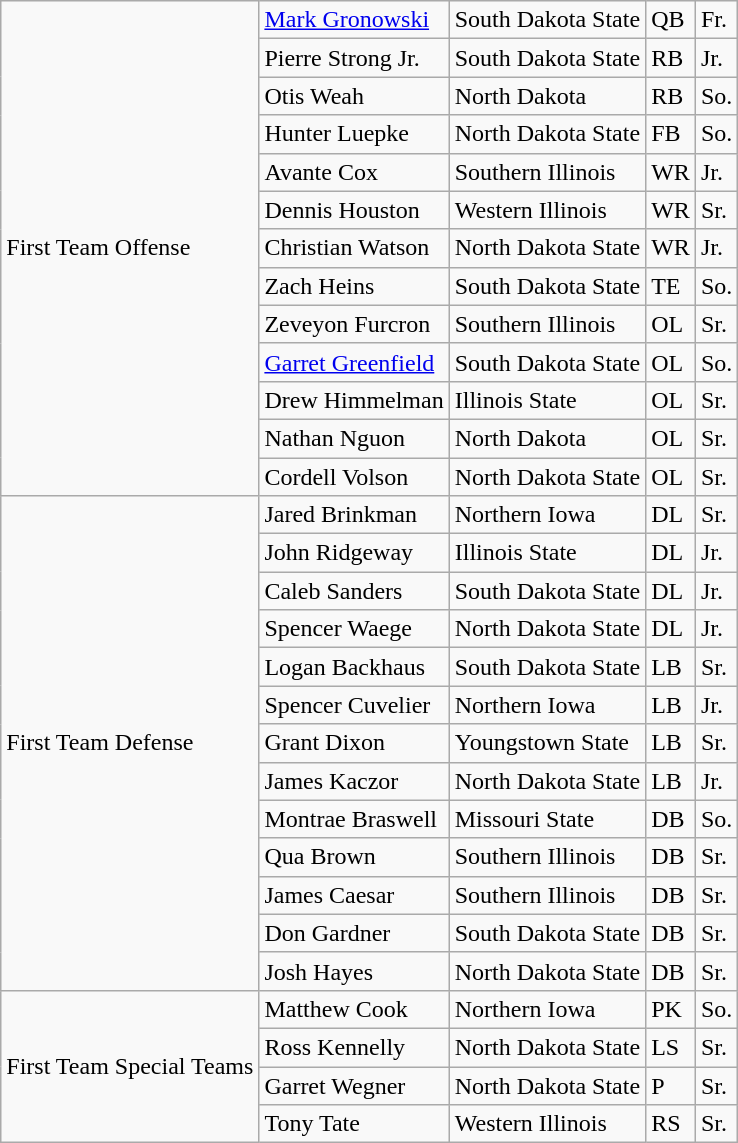<table class="wikitable">
<tr>
<td rowspan=13>First Team Offense</td>
<td><a href='#'>Mark Gronowski</a></td>
<td>South Dakota State</td>
<td>QB</td>
<td>Fr.</td>
</tr>
<tr>
<td>Pierre Strong Jr.</td>
<td>South Dakota State</td>
<td>RB</td>
<td>Jr.</td>
</tr>
<tr>
<td>Otis Weah</td>
<td>North Dakota</td>
<td>RB</td>
<td>So.</td>
</tr>
<tr>
<td>Hunter Luepke</td>
<td>North Dakota State</td>
<td>FB</td>
<td>So.</td>
</tr>
<tr>
<td>Avante Cox</td>
<td>Southern Illinois</td>
<td>WR</td>
<td>Jr.</td>
</tr>
<tr>
<td>Dennis Houston</td>
<td>Western Illinois</td>
<td>WR</td>
<td>Sr.</td>
</tr>
<tr>
<td>Christian Watson</td>
<td>North Dakota State</td>
<td>WR</td>
<td>Jr.</td>
</tr>
<tr>
<td>Zach Heins</td>
<td>South Dakota State</td>
<td>TE</td>
<td>So.</td>
</tr>
<tr>
<td>Zeveyon Furcron</td>
<td>Southern Illinois</td>
<td>OL</td>
<td>Sr.</td>
</tr>
<tr>
<td><a href='#'>Garret Greenfield</a></td>
<td>South Dakota State</td>
<td>OL</td>
<td>So.</td>
</tr>
<tr>
<td>Drew Himmelman</td>
<td>Illinois State</td>
<td>OL</td>
<td>Sr.</td>
</tr>
<tr>
<td>Nathan Nguon</td>
<td>North Dakota</td>
<td>OL</td>
<td>Sr.</td>
</tr>
<tr>
<td>Cordell Volson</td>
<td>North Dakota State</td>
<td>OL</td>
<td>Sr.</td>
</tr>
<tr>
<td rowspan=13>First Team Defense</td>
<td>Jared Brinkman</td>
<td>Northern Iowa</td>
<td>DL</td>
<td>Sr.</td>
</tr>
<tr>
<td>John Ridgeway</td>
<td>Illinois State</td>
<td>DL</td>
<td>Jr.</td>
</tr>
<tr>
<td>Caleb Sanders</td>
<td>South Dakota State</td>
<td>DL</td>
<td>Jr.</td>
</tr>
<tr>
<td>Spencer Waege</td>
<td>North Dakota State</td>
<td>DL</td>
<td>Jr.</td>
</tr>
<tr>
<td>Logan Backhaus</td>
<td>South Dakota State</td>
<td>LB</td>
<td>Sr.</td>
</tr>
<tr>
<td>Spencer Cuvelier</td>
<td>Northern Iowa</td>
<td>LB</td>
<td>Jr.</td>
</tr>
<tr>
<td>Grant Dixon</td>
<td>Youngstown State</td>
<td>LB</td>
<td>Sr.</td>
</tr>
<tr>
<td>James Kaczor</td>
<td>North Dakota State</td>
<td>LB</td>
<td>Jr.</td>
</tr>
<tr>
<td>Montrae Braswell</td>
<td>Missouri State</td>
<td>DB</td>
<td>So.</td>
</tr>
<tr>
<td>Qua Brown</td>
<td>Southern Illinois</td>
<td>DB</td>
<td>Sr.</td>
</tr>
<tr>
<td>James Caesar</td>
<td>Southern Illinois</td>
<td>DB</td>
<td>Sr.</td>
</tr>
<tr>
<td>Don Gardner</td>
<td>South Dakota State</td>
<td>DB</td>
<td>Sr.</td>
</tr>
<tr>
<td>Josh Hayes</td>
<td>North Dakota State</td>
<td>DB</td>
<td>Sr.</td>
</tr>
<tr>
<td rowspan=4>First Team Special Teams</td>
<td>Matthew Cook</td>
<td>Northern Iowa</td>
<td>PK</td>
<td>So.</td>
</tr>
<tr>
<td>Ross Kennelly</td>
<td>North Dakota State</td>
<td>LS</td>
<td>Sr.</td>
</tr>
<tr>
<td>Garret Wegner</td>
<td>North Dakota State</td>
<td>P</td>
<td>Sr.</td>
</tr>
<tr>
<td>Tony Tate</td>
<td>Western Illinois</td>
<td>RS</td>
<td>Sr.</td>
</tr>
</table>
